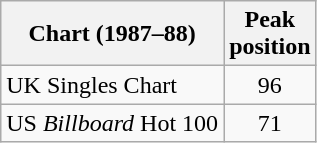<table class="wikitable sortable">
<tr>
<th>Chart (1987–88)</th>
<th>Peak<br>position</th>
</tr>
<tr>
<td>UK Singles Chart</td>
<td style="text-align:center;">96</td>
</tr>
<tr>
<td>US <em>Billboard</em> Hot 100</td>
<td style="text-align:center;">71</td>
</tr>
</table>
